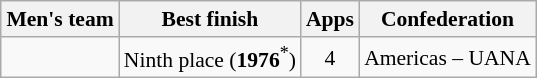<table class="wikitable" style="text-align: center; font-size: 90%; margin-left: 1em;">
<tr>
<th>Men's team</th>
<th>Best finish</th>
<th>Apps</th>
<th>Confederation</th>
</tr>
<tr>
<td style="text-align: left;"></td>
<td style="text-align: left;">Ninth place (<strong>1976</strong><sup>*</sup>)</td>
<td>4</td>
<td>Americas – UANA</td>
</tr>
</table>
